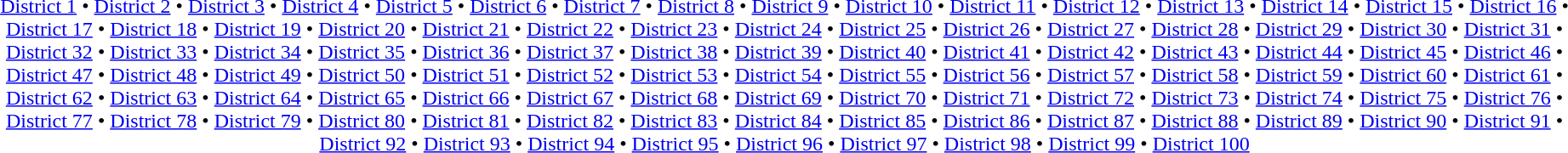<table id=toc class=toc summary=Contents>
<tr>
<td style="text-align:center"><br><a href='#'>District 1</a> • <a href='#'>District 2</a> • <a href='#'>District 3</a> • <a href='#'>District 4</a> • <a href='#'>District 5</a> • <a href='#'>District 6</a> • <a href='#'>District 7</a> • <a href='#'>District 8</a> • <a href='#'>District 9</a> • <a href='#'>District 10</a> • <a href='#'>District 11</a> • <a href='#'>District 12</a> • <a href='#'>District 13</a> • <a href='#'>District 14</a> • <a href='#'>District 15</a> • <a href='#'>District 16</a> • <a href='#'>District 17</a> • <a href='#'>District 18</a> • <a href='#'>District 19</a> • <a href='#'>District 20</a> • <a href='#'>District 21</a> • <a href='#'>District 22</a> • <a href='#'>District 23</a> • <a href='#'>District 24</a> • <a href='#'>District 25</a> • <a href='#'>District 26</a> • <a href='#'>District 27</a> • <a href='#'>District 28</a> • <a href='#'>District 29</a> • <a href='#'>District 30</a> • <a href='#'>District 31</a> • <a href='#'>District 32</a> • <a href='#'>District 33</a> • <a href='#'>District 34</a> • <a href='#'>District 35</a> • <a href='#'>District 36</a> • <a href='#'>District 37</a> • <a href='#'>District 38</a> • <a href='#'>District 39</a> • <a href='#'>District 40</a> • <a href='#'>District 41</a> • <a href='#'>District 42</a> • <a href='#'>District 43</a> • <a href='#'>District 44</a> • <a href='#'>District 45</a> • <a href='#'>District 46</a> • <a href='#'>District 47</a> • <a href='#'>District 48</a> • <a href='#'>District 49</a> • <a href='#'>District 50</a> • <a href='#'>District 51</a> • <a href='#'>District 52</a> • <a href='#'>District 53</a> • <a href='#'>District 54</a> • <a href='#'>District 55</a> • <a href='#'>District 56</a> • <a href='#'>District 57</a> • <a href='#'>District 58</a> • <a href='#'>District 59</a> • <a href='#'>District 60</a> • <a href='#'>District 61</a> • <a href='#'>District 62</a> • <a href='#'>District 63</a> • <a href='#'>District 64</a> • <a href='#'>District 65</a> • <a href='#'>District 66</a> • <a href='#'>District 67</a> • <a href='#'>District 68</a> • <a href='#'>District 69</a> • <a href='#'>District 70</a> • <a href='#'>District 71</a> • <a href='#'>District 72</a> • <a href='#'>District 73</a> • <a href='#'>District 74</a> • <a href='#'>District 75</a> • <a href='#'>District 76</a> • <a href='#'>District 77</a> • <a href='#'>District 78</a> • <a href='#'>District 79</a> • <a href='#'>District 80</a> • <a href='#'>District 81</a> • <a href='#'>District 82</a> • <a href='#'>District 83</a> • <a href='#'>District 84</a> • <a href='#'>District 85</a> • <a href='#'>District 86</a> • <a href='#'>District 87</a> • <a href='#'>District 88</a> • <a href='#'>District 89</a> • <a href='#'>District 90</a> • <a href='#'>District 91</a> • <a href='#'>District 92</a> • <a href='#'>District 93</a> • <a href='#'>District 94</a> • <a href='#'>District 95</a> • <a href='#'>District 96</a> • <a href='#'>District 97</a> • <a href='#'>District 98</a> • <a href='#'>District 99</a> • <a href='#'>District 100</a>  
</td>
</tr>
</table>
